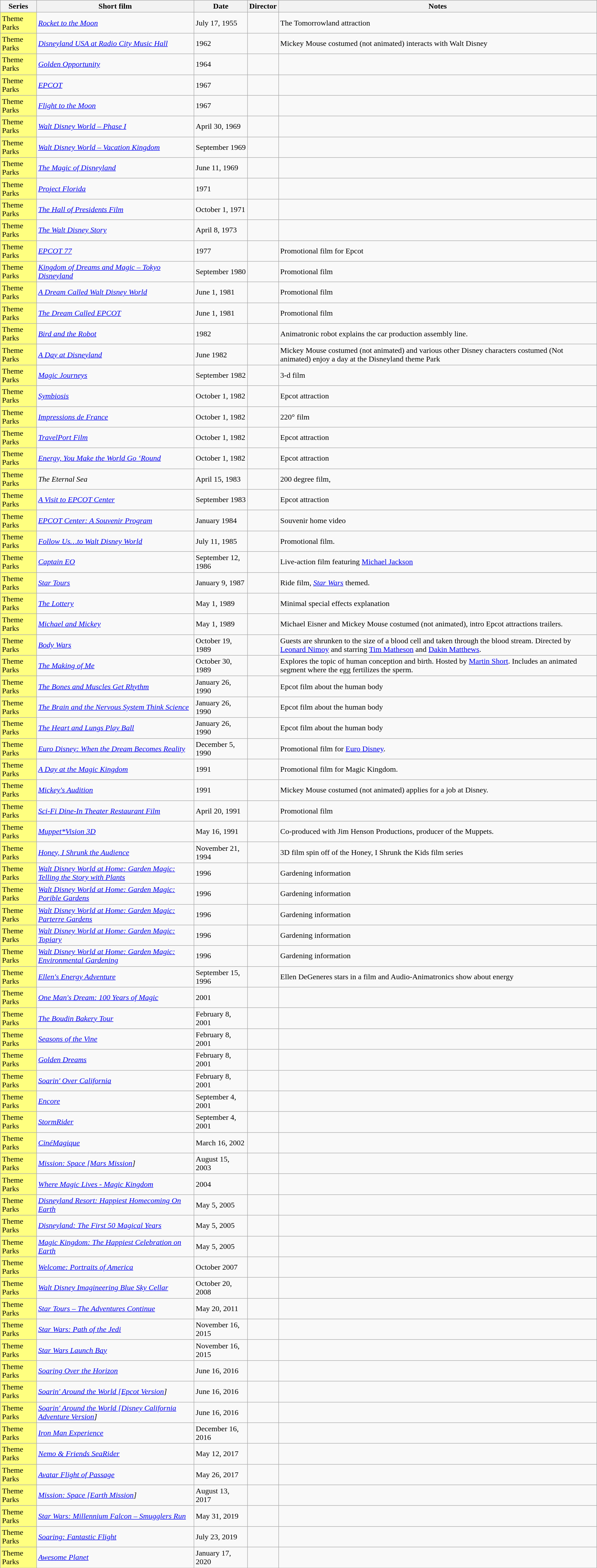<table class=wikitable sortable">
<tr>
<th>Series</th>
<th>Short film</th>
<th>Date</th>
<th>Director</th>
<th>Notes</th>
</tr>
<tr>
<td bgcolor="#ffff80">Theme Parks</td>
<td><em><a href='#'>Rocket to the Moon</a></em> </td>
<td>July 17, 1955</td>
<td></td>
<td>The Tomorrowland attraction</td>
</tr>
<tr>
<td bgcolor="#ffff80">Theme Parks</td>
<td><em><a href='#'>Disneyland USA at Radio City Music Hall</a></em></td>
<td>1962</td>
<td></td>
<td>Mickey Mouse costumed (not animated) interacts with Walt Disney</td>
</tr>
<tr>
<td bgcolor="#ffff80">Theme Parks</td>
<td><em><a href='#'>Golden Opportunity</a></em></td>
<td>1964</td>
<td></td>
<td></td>
</tr>
<tr>
<td bgcolor="#ffff80">Theme Parks</td>
<td><em><a href='#'>EPCOT</a></em></td>
<td>1967</td>
<td></td>
<td></td>
</tr>
<tr>
<td bgcolor="#ffff80">Theme Parks</td>
<td><em><a href='#'>Flight to the Moon</a></em></td>
<td>1967</td>
<td></td>
<td></td>
</tr>
<tr>
<td bgcolor="#ffff80">Theme Parks</td>
<td><em><a href='#'>Walt Disney World – Phase I</a></em></td>
<td>April 30, 1969</td>
<td></td>
<td></td>
</tr>
<tr>
<td bgcolor="#ffff80">Theme Parks</td>
<td><em> <a href='#'>Walt Disney World – Vacation Kingdom</a></em></td>
<td>September 1969</td>
<td></td>
<td></td>
</tr>
<tr>
<td bgcolor="#ffff80">Theme Parks</td>
<td><em><a href='#'>The Magic of Disneyland</a></em></td>
<td>June 11, 1969</td>
<td></td>
<td></td>
</tr>
<tr>
<td bgcolor="#ffff80">Theme Parks</td>
<td><em><a href='#'>Project Florida</a></em></td>
<td>1971</td>
<td></td>
<td></td>
</tr>
<tr>
<td bgcolor="#ffff80">Theme Parks</td>
<td><em><a href='#'>The Hall of Presidents Film</a></em></td>
<td>October 1, 1971</td>
<td></td>
<td></td>
</tr>
<tr>
<td bgcolor="#ffff80">Theme Parks</td>
<td><em><a href='#'>The Walt Disney Story</a></em></td>
<td>April 8, 1973</td>
<td></td>
<td></td>
</tr>
<tr>
<td bgcolor="#ffff80">Theme Parks</td>
<td><em><a href='#'>EPCOT 77</a></em></td>
<td>1977</td>
<td></td>
<td>Promotional film for Epcot</td>
</tr>
<tr>
<td bgcolor="#ffff80">Theme Parks</td>
<td><em><a href='#'>Kingdom of Dreams and Magic – Tokyo Disneyland</a></em></td>
<td>September 1980</td>
<td></td>
<td>Promotional film</td>
</tr>
<tr>
<td bgcolor="#ffff80">Theme Parks</td>
<td><em><a href='#'>A Dream Called Walt Disney World</a></em></td>
<td>June 1, 1981</td>
<td></td>
<td>Promotional film</td>
</tr>
<tr>
<td bgcolor="#ffff80">Theme Parks</td>
<td><em><a href='#'>The Dream Called EPCOT</a></em></td>
<td>June 1, 1981</td>
<td></td>
<td>Promotional film</td>
</tr>
<tr>
<td bgcolor="#ffff80">Theme Parks</td>
<td><em><a href='#'>Bird and the Robot</a></em></td>
<td>1982</td>
<td></td>
<td>Animatronic robot explains the car production assembly line.</td>
</tr>
<tr>
<td bgcolor="#ffff80">Theme Parks</td>
<td><em><a href='#'>A Day at Disneyland</a></em></td>
<td>June 1982</td>
<td></td>
<td>Mickey Mouse costumed (not animated) and various other Disney characters costumed (Not animated) enjoy a day at the Disneyland theme Park</td>
</tr>
<tr>
<td bgcolor="#ffff80">Theme Parks</td>
<td><em><a href='#'>Magic Journeys</a></em></td>
<td>September 1982</td>
<td></td>
<td>3-d film</td>
</tr>
<tr>
<td bgcolor="#ffff80">Theme Parks</td>
<td><em><a href='#'>Symbiosis</a></em></td>
<td>October 1, 1982</td>
<td></td>
<td>Epcot attraction</td>
</tr>
<tr>
<td bgcolor="#ffff80">Theme Parks</td>
<td><em><a href='#'>Impressions de France</a></em></td>
<td>October 1, 1982</td>
<td></td>
<td>220° film</td>
</tr>
<tr>
<td bgcolor="#ffff80">Theme Parks</td>
<td><em><a href='#'>TravelPort Film</a></em></td>
<td>October 1, 1982</td>
<td></td>
<td>Epcot attraction</td>
</tr>
<tr>
<td bgcolor="#ffff80">Theme Parks</td>
<td><em><a href='#'>Energy, You Make the World Go ‘Round</a></em></td>
<td>October 1, 1982</td>
<td></td>
<td>Epcot attraction</td>
</tr>
<tr>
<td bgcolor="#ffff80">Theme Parks</td>
<td><em>The Eternal Sea</em></td>
<td>April 15, 1983</td>
<td></td>
<td>200 degree film,</td>
</tr>
<tr>
<td bgcolor="#ffff80">Theme Parks</td>
<td><em><a href='#'>A Visit to EPCOT Center</a></em></td>
<td>September 1983</td>
<td></td>
<td>Epcot attraction</td>
</tr>
<tr>
<td bgcolor="#ffff80">Theme Parks</td>
<td><em><a href='#'>EPCOT Center: A Souvenir Program</a></em></td>
<td>January 1984</td>
<td></td>
<td>Souvenir home video</td>
</tr>
<tr>
<td bgcolor="#ffff80">Theme Parks</td>
<td><em><a href='#'>Follow Us…to Walt Disney World</a></em></td>
<td>July 11, 1985</td>
<td></td>
<td>Promotional film.</td>
</tr>
<tr>
<td bgcolor="#ffff80">Theme Parks</td>
<td><em><a href='#'>Captain EO</a></em></td>
<td>September 12, 1986</td>
<td></td>
<td>Live-action film featuring <a href='#'>Michael Jackson</a></td>
</tr>
<tr>
<td bgcolor="#ffff80">Theme Parks</td>
<td><em><a href='#'>Star Tours</a></em></td>
<td>January 9, 1987</td>
<td></td>
<td>Ride film, <em><a href='#'>Star Wars</a></em> themed.</td>
</tr>
<tr>
<td bgcolor="#ffff80">Theme Parks</td>
<td><em><a href='#'>The Lottery</a></em></td>
<td>May 1, 1989</td>
<td></td>
<td>Minimal special effects explanation</td>
</tr>
<tr>
<td bgcolor="#ffff80">Theme Parks</td>
<td><em><a href='#'>Michael and Mickey</a></em></td>
<td>May 1, 1989</td>
<td></td>
<td>Michael Eisner and Mickey Mouse costumed (not animated), intro Epcot attractions trailers.</td>
</tr>
<tr>
<td bgcolor="#ffff80">Theme Parks</td>
<td><em><a href='#'>Body Wars</a> </em></td>
<td>October 19, 1989</td>
<td></td>
<td>Guests are shrunken to the size of a blood cell and taken through the blood stream. Directed by <a href='#'>Leonard Nimoy</a> and starring <a href='#'>Tim Matheson</a> and <a href='#'>Dakin Matthews</a>.</td>
</tr>
<tr>
<td bgcolor="#ffff80">Theme Parks</td>
<td><em><a href='#'>The Making of Me</a></em></td>
<td>October 30, 1989</td>
<td></td>
<td>Explores the topic of human conception and birth. Hosted by <a href='#'>Martin Short</a>. Includes an animated segment where the egg fertilizes the sperm.</td>
</tr>
<tr>
<td bgcolor="#ffff80">Theme Parks</td>
<td><em><a href='#'>The Bones and Muscles Get Rhythm</a></em></td>
<td>January 26, 1990</td>
<td></td>
<td>Epcot film about the human body</td>
</tr>
<tr>
<td bgcolor="#ffff80">Theme Parks</td>
<td><em><a href='#'>The Brain and the Nervous System Think Science</a></em></td>
<td>January 26, 1990</td>
<td></td>
<td>Epcot film about the human body</td>
</tr>
<tr>
<td bgcolor="#ffff80">Theme Parks</td>
<td><em><a href='#'>The Heart and Lungs Play Ball</a></em></td>
<td>January 26, 1990</td>
<td></td>
<td>Epcot film about the human body</td>
</tr>
<tr>
<td bgcolor="#ffff80">Theme Parks</td>
<td><em><a href='#'>Euro Disney: When the Dream Becomes Reality</a></em> </td>
<td>December 5, 1990</td>
<td></td>
<td>Promotional film for <a href='#'>Euro Disney</a>.</td>
</tr>
<tr>
<td bgcolor="#ffff80">Theme Parks</td>
<td><em><a href='#'>A Day at the Magic Kingdom</a></em></td>
<td>1991</td>
<td></td>
<td>Promotional film for Magic Kingdom.</td>
</tr>
<tr>
<td bgcolor="#ffff80">Theme Parks</td>
<td><em><a href='#'>Mickey's Audition</a></em></td>
<td>1991</td>
<td></td>
<td>Mickey Mouse costumed (not animated) applies for a job at Disney.</td>
</tr>
<tr>
<td bgcolor="#ffff80">Theme Parks</td>
<td><em><a href='#'>Sci-Fi Dine-In Theater Restaurant Film</a></em> </td>
<td>April 20, 1991</td>
<td></td>
<td>Promotional film</td>
</tr>
<tr>
<td bgcolor="#ffff80">Theme Parks</td>
<td><em><a href='#'>Muppet*Vision 3D</a></em></td>
<td>May 16, 1991</td>
<td></td>
<td>Co-produced with Jim Henson Productions, producer of the Muppets.</td>
</tr>
<tr>
<td bgcolor="#ffff80">Theme Parks</td>
<td><em><a href='#'>Honey, I Shrunk the Audience</a></em></td>
<td>November 21, 1994</td>
<td></td>
<td>3D film spin off of the Honey, I Shrunk the Kids film series</td>
</tr>
<tr>
<td bgcolor="#ffff80">Theme Parks</td>
<td><em><a href='#'>Walt Disney World at Home: Garden Magic: Telling the Story with Plants</a></em></td>
<td>1996</td>
<td></td>
<td>Gardening information</td>
</tr>
<tr>
<td bgcolor="#ffff80">Theme Parks</td>
<td><em><a href='#'>Walt Disney World at Home: Garden Magic: Porible Gardens</a></em></td>
<td>1996</td>
<td></td>
<td>Gardening information</td>
</tr>
<tr>
<td bgcolor="#ffff80">Theme Parks</td>
<td><em><a href='#'>Walt Disney World at Home: Garden Magic: Parterre Gardens</a></em></td>
<td>1996</td>
<td></td>
<td>Gardening information</td>
</tr>
<tr>
<td bgcolor="#ffff80">Theme Parks</td>
<td><em><a href='#'>Walt Disney World at Home: Garden Magic: Topiary</a></em></td>
<td>1996</td>
<td></td>
<td>Gardening information</td>
</tr>
<tr>
<td bgcolor="#ffff80">Theme Parks</td>
<td><em><a href='#'>Walt Disney World at Home: Garden Magic: Environmental Gardening</a></em></td>
<td>1996</td>
<td></td>
<td>Gardening information</td>
</tr>
<tr>
<td bgcolor="#ffff80">Theme Parks</td>
<td><em><a href='#'>Ellen's Energy Adventure</a></em></td>
<td>September 15, 1996</td>
<td></td>
<td>Ellen DeGeneres stars in a film and Audio-Animatronics show about energy</td>
</tr>
<tr>
<td bgcolor="#ffff80">Theme Parks</td>
<td><em><a href='#'>One Man's Dream: 100 Years of Magic</a></em></td>
<td>2001</td>
<td></td>
<td></td>
</tr>
<tr>
<td bgcolor="#ffff80">Theme Parks</td>
<td><em><a href='#'>The Boudin Bakery Tour</a></em></td>
<td>February 8, 2001</td>
<td></td>
<td></td>
</tr>
<tr>
<td bgcolor="#ffff80">Theme Parks</td>
<td><em><a href='#'>Seasons of the Vine</a></em></td>
<td>February 8, 2001</td>
<td></td>
<td></td>
</tr>
<tr>
<td bgcolor="#ffff80">Theme Parks</td>
<td><em><a href='#'>Golden Dreams</a></em></td>
<td>February 8, 2001</td>
<td></td>
<td></td>
</tr>
<tr>
<td bgcolor="#ffff80">Theme Parks</td>
<td><em><a href='#'>Soarin' Over California</a></em></td>
<td>February 8, 2001</td>
<td></td>
<td></td>
</tr>
<tr>
<td bgcolor="#ffff80">Theme Parks</td>
<td><em><a href='#'>Encore</a></em></td>
<td>September 4, 2001</td>
<td></td>
<td></td>
</tr>
<tr>
<td bgcolor="#ffff80">Theme Parks</td>
<td><em><a href='#'>StormRider</a></em></td>
<td>September 4, 2001</td>
<td></td>
<td></td>
</tr>
<tr>
<td bgcolor="#ffff80">Theme Parks</td>
<td><em><a href='#'>CinéMagique</a></em></td>
<td>March 16, 2002</td>
<td></td>
<td></td>
</tr>
<tr>
<td bgcolor="#ffff80">Theme Parks</td>
<td><em><a href='#'>Mission: Space [Mars Mission</a>]</em></td>
<td>August 15, 2003</td>
<td></td>
<td></td>
</tr>
<tr>
<td bgcolor="#ffff80">Theme Parks</td>
<td><em><a href='#'>Where Magic Lives - Magic Kingdom</a></em></td>
<td>2004</td>
<td></td>
<td></td>
</tr>
<tr>
<td bgcolor="#ffff80">Theme Parks</td>
<td><em><a href='#'>Disneyland Resort: Happiest Homecoming On Earth</a></em></td>
<td>May 5, 2005</td>
<td></td>
<td></td>
</tr>
<tr>
<td bgcolor="#ffff80">Theme Parks</td>
<td><em><a href='#'>Disneyland: The First 50 Magical Years</a></em></td>
<td>May 5, 2005</td>
<td></td>
<td></td>
</tr>
<tr>
<td bgcolor="#ffff80">Theme Parks</td>
<td><em><a href='#'>Magic Kingdom: The Happiest Celebration on Earth</a></em></td>
<td>May 5, 2005</td>
<td></td>
<td></td>
</tr>
<tr>
<td bgcolor="#ffff80">Theme Parks</td>
<td><em><a href='#'>Welcome: Portraits of America</a></em></td>
<td>October 2007</td>
<td></td>
<td></td>
</tr>
<tr>
<td bgcolor="#ffff80">Theme Parks</td>
<td><em><a href='#'>Walt Disney Imagineering Blue Sky Cellar</a></em></td>
<td>October 20, 2008</td>
<td></td>
<td></td>
</tr>
<tr>
<td bgcolor="#ffff80">Theme Parks</td>
<td><em><a href='#'>Star Tours – The Adventures Continue</a></em></td>
<td>May 20, 2011</td>
<td></td>
<td></td>
</tr>
<tr>
<td bgcolor="#ffff80">Theme Parks</td>
<td><em><a href='#'>Star Wars: Path of the Jedi</a></em></td>
<td>November 16, 2015</td>
<td></td>
<td></td>
</tr>
<tr>
<td bgcolor="#ffff80">Theme Parks</td>
<td><em><a href='#'>Star Wars Launch Bay</a></em></td>
<td>November 16, 2015</td>
<td></td>
<td></td>
</tr>
<tr>
<td bgcolor="#ffff80">Theme Parks</td>
<td><em><a href='#'>Soaring Over the Horizon</a></em></td>
<td>June 16, 2016</td>
<td></td>
<td></td>
</tr>
<tr>
<td bgcolor="#ffff80">Theme Parks</td>
<td><em><a href='#'>Soarin' Around the World [Epcot Version</a>]</em></td>
<td>June 16, 2016</td>
<td></td>
<td></td>
</tr>
<tr>
<td bgcolor="#ffff80">Theme Parks</td>
<td><em><a href='#'>Soarin' Around the World [Disney California Adventure Version</a>]</em></td>
<td>June 16, 2016</td>
<td></td>
<td></td>
</tr>
<tr>
<td bgcolor="#ffff80">Theme Parks</td>
<td><em><a href='#'>Iron Man Experience</a></em></td>
<td>December 16, 2016</td>
<td></td>
<td></td>
</tr>
<tr>
<td bgcolor="#ffff80">Theme Parks</td>
<td><em><a href='#'>Nemo & Friends SeaRider</a></em></td>
<td>May 12, 2017</td>
<td></td>
<td></td>
</tr>
<tr>
<td bgcolor="#ffff80">Theme Parks</td>
<td><em><a href='#'>Avatar Flight of Passage</a></em></td>
<td>May 26, 2017</td>
<td></td>
<td></td>
</tr>
<tr>
<td bgcolor="#ffff80">Theme Parks</td>
<td><em><a href='#'>Mission: Space [Earth Mission</a>]</em></td>
<td>August 13, 2017</td>
<td></td>
<td></td>
</tr>
<tr>
<td bgcolor="#ffff80">Theme Parks</td>
<td><em><a href='#'>Star Wars: Millennium Falcon – Smugglers Run</a></em></td>
<td>May 31, 2019</td>
<td></td>
<td></td>
</tr>
<tr>
<td bgcolor="#ffff80">Theme Parks</td>
<td><em><a href='#'>Soaring: Fantastic Flight</a></em></td>
<td>July 23, 2019</td>
<td></td>
<td></td>
</tr>
<tr>
<td bgcolor="#ffff80">Theme Parks</td>
<td><em><a href='#'>Awesome Planet</a></em></td>
<td>January 17, 2020</td>
<td></td>
<td></td>
</tr>
<tr>
</tr>
</table>
